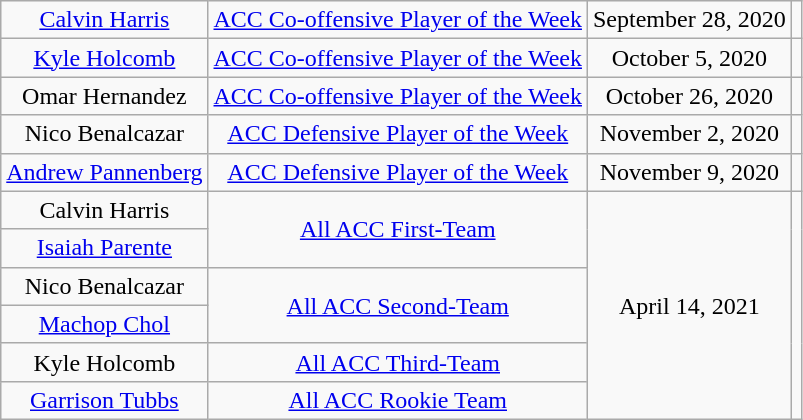<table class="wikitable sortable" style="text-align: center">
<tr>
<td><a href='#'>Calvin Harris</a></td>
<td><a href='#'>ACC Co-offensive Player of the Week</a></td>
<td>September 28, 2020</td>
<td></td>
</tr>
<tr>
<td><a href='#'>Kyle Holcomb</a></td>
<td><a href='#'>ACC Co-offensive Player of the Week</a></td>
<td>October 5, 2020</td>
<td></td>
</tr>
<tr>
<td>Omar Hernandez</td>
<td><a href='#'>ACC Co-offensive Player of the Week</a></td>
<td>October 26, 2020</td>
<td></td>
</tr>
<tr>
<td>Nico Benalcazar</td>
<td><a href='#'>ACC Defensive Player of the Week</a></td>
<td>November 2, 2020</td>
<td></td>
</tr>
<tr>
<td><a href='#'>Andrew Pannenberg</a></td>
<td><a href='#'>ACC Defensive Player of the Week</a></td>
<td>November 9, 2020</td>
<td></td>
</tr>
<tr>
<td>Calvin Harris</td>
<td rowspan=2><a href='#'>All ACC First-Team</a></td>
<td rowspan=6>April 14, 2021</td>
<td rowspan=6></td>
</tr>
<tr>
<td><a href='#'>Isaiah Parente</a></td>
</tr>
<tr>
<td>Nico Benalcazar</td>
<td rowspan=2><a href='#'>All ACC Second-Team</a></td>
</tr>
<tr>
<td><a href='#'>Machop Chol</a></td>
</tr>
<tr>
<td>Kyle Holcomb</td>
<td><a href='#'>All ACC Third-Team</a></td>
</tr>
<tr>
<td><a href='#'>Garrison Tubbs</a></td>
<td><a href='#'>All ACC Rookie Team</a></td>
</tr>
</table>
